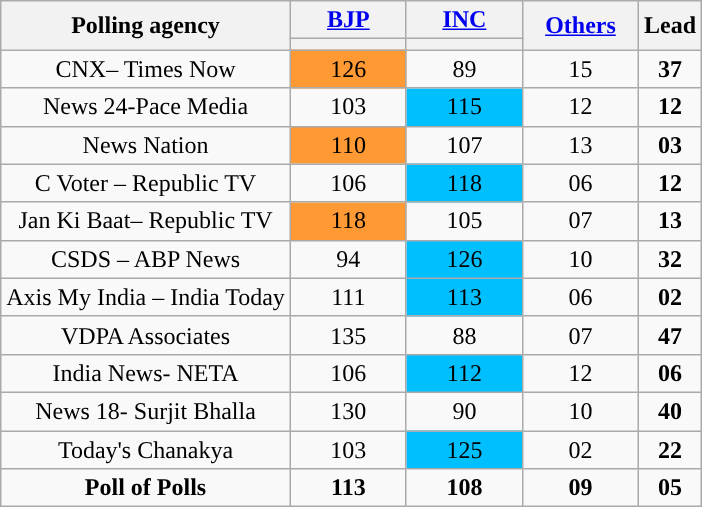<table class="wikitable collapsible sortable" style="text-align:center">
<tr>
<th rowspan="2">Polling agency</th>
<th width="70px"><a href='#'>BJP</a></th>
<th width="70px"><a href='#'>INC</a></th>
<th rowspan="2" width="70px"><a href='#'>Others</a></th>
<th rowspan="2">Lead</th>
</tr>
<tr>
<th Style="background:"></th>
<th Style="background:"></th>
</tr>
<tr>
<td>CNX– Times Now</td>
<td style="background:#FF9933">126</td>
<td>89</td>
<td>15</td>
<td Style="background:"><span><strong>37</strong></span></td>
</tr>
<tr>
<td>News 24-Pace Media</td>
<td>103</td>
<td Style="background:#00BFFF">115</td>
<td>12</td>
<td Style="background:"><span><strong>12</strong></span></td>
</tr>
<tr>
<td>News Nation</td>
<td style="background:#FF9933">110</td>
<td>107</td>
<td>13</td>
<td Style="background:"><span><strong>03</strong></span></td>
</tr>
<tr>
<td>C Voter – Republic TV</td>
<td>106</td>
<td Style="background:#00BFFF">118</td>
<td>06</td>
<td Style="background:"><span><strong>12</strong></span></td>
</tr>
<tr>
<td>Jan Ki Baat– Republic TV</td>
<td style="background:#FF9933">118</td>
<td>105</td>
<td>07</td>
<td Style="background:"><span><strong>13</strong></span></td>
</tr>
<tr>
<td>CSDS – ABP News</td>
<td>94</td>
<td Style="background:#00BFFF">126</td>
<td>10</td>
<td Style="background:"><span><strong>32</strong></span></td>
</tr>
<tr>
<td>Axis My India – India Today</td>
<td>111</td>
<td Style="background:#00BFFF">113</td>
<td>06</td>
<td Style="background:"><span><strong>02</strong></span></td>
</tr>
<tr>
<td>VDPA Associates</td>
<td Style="background:">135</td>
<td>88</td>
<td>07</td>
<td Style="background:"><span><strong>47</strong></span></td>
</tr>
<tr>
<td>India News- NETA</td>
<td>106</td>
<td Style="background:#00BFFF">112</td>
<td>12</td>
<td Style="background:"><span><strong>06</strong></span></td>
</tr>
<tr>
<td>News 18- Surjit Bhalla</td>
<td Style="background:">130</td>
<td>90</td>
<td>10</td>
<td Style="background:"><span><strong>40</strong></span></td>
</tr>
<tr>
<td>Today's Chanakya</td>
<td>103</td>
<td Style="background:#00BFFF">125</td>
<td>02</td>
<td Style="background:"><span><strong>22</strong></span></td>
</tr>
<tr>
<td><strong>Poll of Polls</strong></td>
<td Style="background:"><strong>113</strong></td>
<td><strong>108</strong></td>
<td><strong>09</strong></td>
<td Style="background:"><span><strong>05</strong></span></td>
</tr>
</table>
